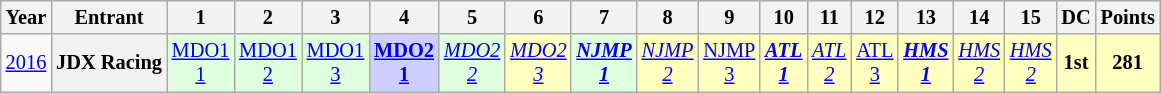<table class="wikitable" style="text-align:center; font-size:85%">
<tr>
<th>Year</th>
<th>Entrant</th>
<th>1</th>
<th>2</th>
<th>3</th>
<th>4</th>
<th>5</th>
<th>6</th>
<th>7</th>
<th>8</th>
<th>9</th>
<th>10</th>
<th>11</th>
<th>12</th>
<th>13</th>
<th>14</th>
<th>15</th>
<th>DC</th>
<th>Points</th>
</tr>
<tr>
<td><a href='#'>2016</a></td>
<th nowrap>JDX Racing</th>
<td style="background:#DFFFDF;"><a href='#'>MDO1<br>1</a><br></td>
<td style="background:#DFFFDF;"><a href='#'>MDO1<br>2</a><br></td>
<td style="background:#DFFFDF;"><a href='#'>MDO1<br>3</a><br></td>
<td style="background:#CFCFFF;"><strong><a href='#'>MDO2<br>1</a></strong><br></td>
<td style="background:#DFFFDF;"><em><a href='#'>MDO2<br>2</a></em><br></td>
<td style="background:#FFFFBF;"><em><a href='#'>MDO2<br>3</a></em><br></td>
<td style="background:#DFFFDF;"><strong><em><a href='#'>NJMP<br>1</a></em></strong><br></td>
<td style="background:#FFFFBF;"><em><a href='#'>NJMP<br>2</a></em><br></td>
<td style="background:#FFFFBF;"><a href='#'>NJMP<br>3</a><br></td>
<td style="background:#FFFFBF;"><strong><em><a href='#'>ATL<br>1</a></em></strong><br></td>
<td style="background:#FFFFBF;"><em><a href='#'>ATL<br>2</a></em><br></td>
<td style="background:#FFFFBF;"><a href='#'>ATL<br>3</a><br></td>
<td style="background:#FFFFBF;"><strong><em><a href='#'>HMS<br>1</a></em></strong><br></td>
<td style="background:#FFFFBF;"><em><a href='#'>HMS<br>2</a></em><br></td>
<td style="background:#FFFFBF;"><em><a href='#'>HMS<br>2</a></em><br></td>
<th style="background:#FFFFBF;">1st</th>
<th style="background:#FFFFBF;">281</th>
</tr>
</table>
